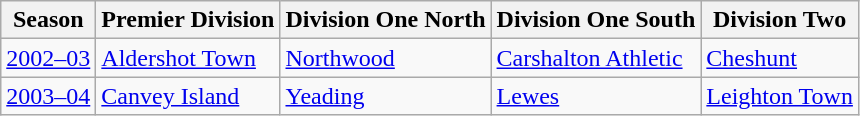<table class="wikitable" style="text-align: left">
<tr>
<th>Season</th>
<th>Premier Division</th>
<th>Division One North</th>
<th>Division One South</th>
<th>Division Two</th>
</tr>
<tr>
<td><a href='#'>2002–03</a></td>
<td><a href='#'>Aldershot Town</a></td>
<td><a href='#'>Northwood</a></td>
<td><a href='#'>Carshalton Athletic</a></td>
<td><a href='#'>Cheshunt</a></td>
</tr>
<tr>
<td><a href='#'>2003–04</a></td>
<td><a href='#'>Canvey Island</a></td>
<td><a href='#'>Yeading</a></td>
<td><a href='#'>Lewes</a></td>
<td><a href='#'>Leighton Town</a></td>
</tr>
</table>
